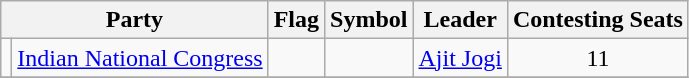<table class="wikitable" style="text-align:center">
<tr>
<th colspan="2">Party</th>
<th>Flag</th>
<th>Symbol</th>
<th>Leader</th>
<th>Contesting Seats</th>
</tr>
<tr>
<td></td>
<td><a href='#'>Indian National Congress</a></td>
<td></td>
<td></td>
<td><a href='#'>Ajit Jogi</a></td>
<td>11</td>
</tr>
<tr>
</tr>
</table>
